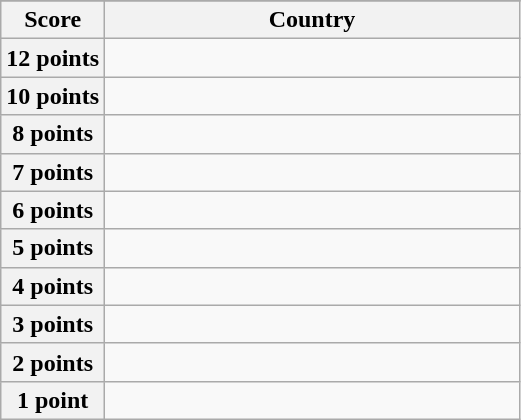<table class="wikitable">
<tr>
</tr>
<tr>
<th scope="col" width="20%">Score</th>
<th scope="col">Country</th>
</tr>
<tr>
<th scope="row">12 points</th>
<td></td>
</tr>
<tr>
<th scope="row">10 points</th>
<td></td>
</tr>
<tr>
<th scope="row">8 points</th>
<td></td>
</tr>
<tr>
<th scope="row">7 points</th>
<td></td>
</tr>
<tr>
<th scope="row">6 points</th>
<td></td>
</tr>
<tr>
<th scope="row">5 points</th>
<td></td>
</tr>
<tr>
<th scope="row">4 points</th>
<td></td>
</tr>
<tr>
<th scope="row">3 points</th>
<td></td>
</tr>
<tr>
<th scope="row">2 points</th>
<td></td>
</tr>
<tr>
<th scope="row">1 point</th>
<td></td>
</tr>
</table>
